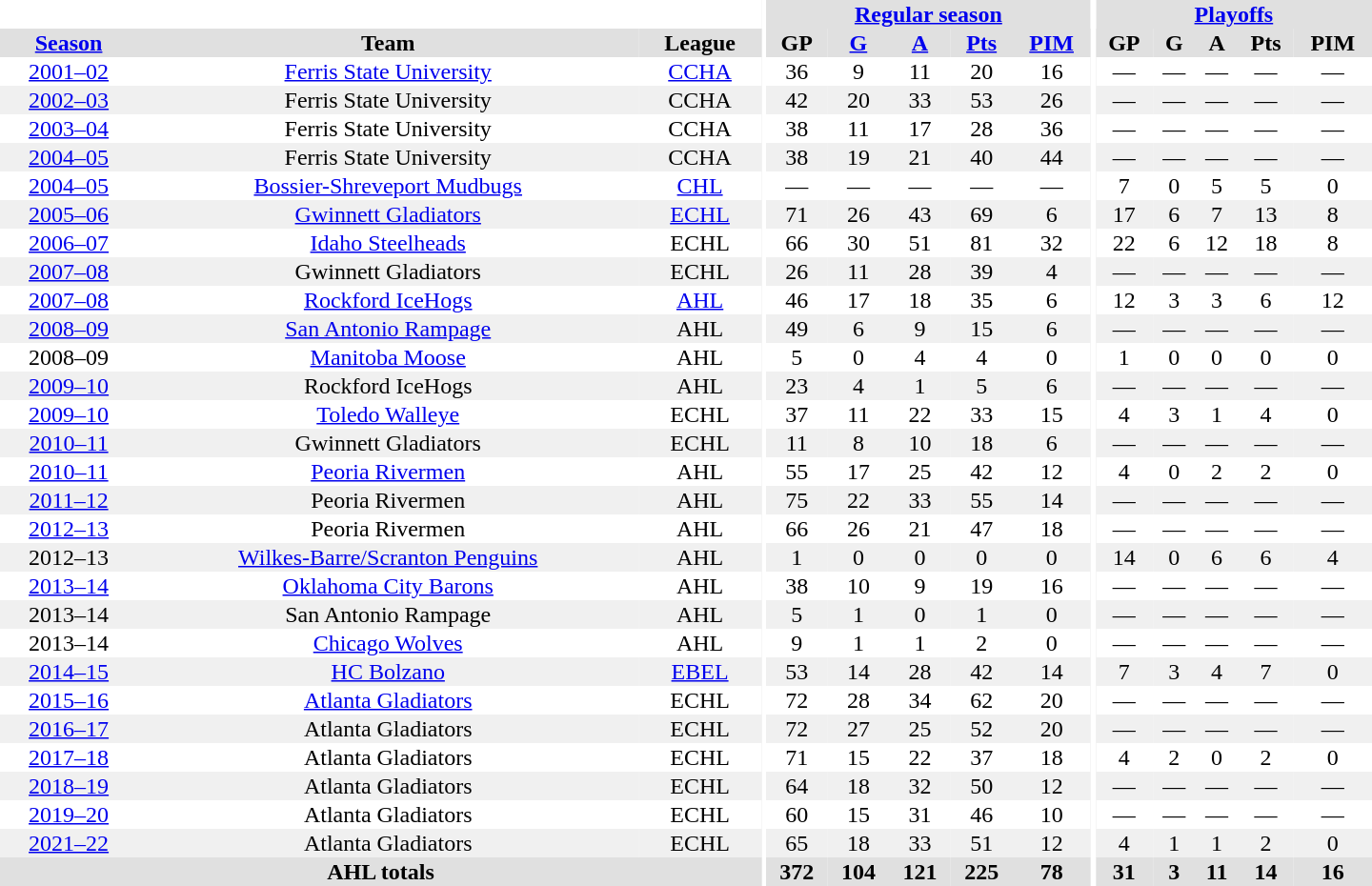<table border="0" cellpadding="1" cellspacing="0" style="text-align:center; width:60em">
<tr bgcolor="#e0e0e0">
<th colspan="3" bgcolor="#ffffff"></th>
<th rowspan="99" bgcolor="#ffffff"></th>
<th colspan="5"><a href='#'>Regular season</a></th>
<th rowspan="99" bgcolor="#ffffff"></th>
<th colspan="5"><a href='#'>Playoffs</a></th>
</tr>
<tr bgcolor="#e0e0e0">
<th><a href='#'>Season</a></th>
<th>Team</th>
<th>League</th>
<th>GP</th>
<th><a href='#'>G</a></th>
<th><a href='#'>A</a></th>
<th><a href='#'>Pts</a></th>
<th><a href='#'>PIM</a></th>
<th>GP</th>
<th>G</th>
<th>A</th>
<th>Pts</th>
<th>PIM</th>
</tr>
<tr>
<td><a href='#'>2001–02</a></td>
<td><a href='#'>Ferris State University</a></td>
<td><a href='#'>CCHA</a></td>
<td>36</td>
<td>9</td>
<td>11</td>
<td>20</td>
<td>16</td>
<td>—</td>
<td>—</td>
<td>—</td>
<td>—</td>
<td>—</td>
</tr>
<tr bgcolor="#f0f0f0">
<td><a href='#'>2002–03</a></td>
<td>Ferris State University</td>
<td>CCHA</td>
<td>42</td>
<td>20</td>
<td>33</td>
<td>53</td>
<td>26</td>
<td>—</td>
<td>—</td>
<td>—</td>
<td>—</td>
<td>—</td>
</tr>
<tr>
<td><a href='#'>2003–04</a></td>
<td>Ferris State University</td>
<td>CCHA</td>
<td>38</td>
<td>11</td>
<td>17</td>
<td>28</td>
<td>36</td>
<td>—</td>
<td>—</td>
<td>—</td>
<td>—</td>
<td>—</td>
</tr>
<tr bgcolor="#f0f0f0">
<td><a href='#'>2004–05</a></td>
<td>Ferris State University</td>
<td>CCHA</td>
<td>38</td>
<td>19</td>
<td>21</td>
<td>40</td>
<td>44</td>
<td>—</td>
<td>—</td>
<td>—</td>
<td>—</td>
<td>—</td>
</tr>
<tr>
<td><a href='#'>2004–05</a></td>
<td><a href='#'>Bossier-Shreveport Mudbugs</a></td>
<td><a href='#'>CHL</a></td>
<td>—</td>
<td>—</td>
<td>—</td>
<td>—</td>
<td>—</td>
<td>7</td>
<td>0</td>
<td>5</td>
<td>5</td>
<td>0</td>
</tr>
<tr bgcolor="#f0f0f0">
<td><a href='#'>2005–06</a></td>
<td><a href='#'>Gwinnett Gladiators</a></td>
<td><a href='#'>ECHL</a></td>
<td>71</td>
<td>26</td>
<td>43</td>
<td>69</td>
<td>6</td>
<td>17</td>
<td>6</td>
<td>7</td>
<td>13</td>
<td>8</td>
</tr>
<tr>
<td><a href='#'>2006–07</a></td>
<td><a href='#'>Idaho Steelheads</a></td>
<td>ECHL</td>
<td>66</td>
<td>30</td>
<td>51</td>
<td>81</td>
<td>32</td>
<td>22</td>
<td>6</td>
<td>12</td>
<td>18</td>
<td>8</td>
</tr>
<tr bgcolor="#f0f0f0">
<td><a href='#'>2007–08</a></td>
<td>Gwinnett Gladiators</td>
<td>ECHL</td>
<td>26</td>
<td>11</td>
<td>28</td>
<td>39</td>
<td>4</td>
<td>—</td>
<td>—</td>
<td>—</td>
<td>—</td>
<td>—</td>
</tr>
<tr>
<td><a href='#'>2007–08</a></td>
<td><a href='#'>Rockford IceHogs</a></td>
<td><a href='#'>AHL</a></td>
<td>46</td>
<td>17</td>
<td>18</td>
<td>35</td>
<td>6</td>
<td>12</td>
<td>3</td>
<td>3</td>
<td>6</td>
<td>12</td>
</tr>
<tr bgcolor="#f0f0f0">
<td><a href='#'>2008–09</a></td>
<td><a href='#'>San Antonio Rampage</a></td>
<td>AHL</td>
<td>49</td>
<td>6</td>
<td>9</td>
<td>15</td>
<td>6</td>
<td>—</td>
<td>—</td>
<td>—</td>
<td>—</td>
<td>—</td>
</tr>
<tr>
<td>2008–09</td>
<td><a href='#'>Manitoba Moose</a></td>
<td>AHL</td>
<td>5</td>
<td>0</td>
<td>4</td>
<td>4</td>
<td>0</td>
<td>1</td>
<td>0</td>
<td>0</td>
<td>0</td>
<td>0</td>
</tr>
<tr bgcolor="#f0f0f0">
<td><a href='#'>2009–10</a></td>
<td>Rockford IceHogs</td>
<td>AHL</td>
<td>23</td>
<td>4</td>
<td>1</td>
<td>5</td>
<td>6</td>
<td>—</td>
<td>—</td>
<td>—</td>
<td>—</td>
<td>—</td>
</tr>
<tr>
<td><a href='#'>2009–10</a></td>
<td><a href='#'>Toledo Walleye</a></td>
<td>ECHL</td>
<td>37</td>
<td>11</td>
<td>22</td>
<td>33</td>
<td>15</td>
<td>4</td>
<td>3</td>
<td>1</td>
<td>4</td>
<td>0</td>
</tr>
<tr bgcolor="#f0f0f0">
<td><a href='#'>2010–11</a></td>
<td>Gwinnett Gladiators</td>
<td>ECHL</td>
<td>11</td>
<td>8</td>
<td>10</td>
<td>18</td>
<td>6</td>
<td>—</td>
<td>—</td>
<td>—</td>
<td>—</td>
<td>—</td>
</tr>
<tr>
<td><a href='#'>2010–11</a></td>
<td><a href='#'>Peoria Rivermen</a></td>
<td>AHL</td>
<td>55</td>
<td>17</td>
<td>25</td>
<td>42</td>
<td>12</td>
<td>4</td>
<td>0</td>
<td>2</td>
<td>2</td>
<td>0</td>
</tr>
<tr bgcolor="#f0f0f0">
<td><a href='#'>2011–12</a></td>
<td>Peoria Rivermen</td>
<td>AHL</td>
<td>75</td>
<td>22</td>
<td>33</td>
<td>55</td>
<td>14</td>
<td>—</td>
<td>—</td>
<td>—</td>
<td>—</td>
<td>—</td>
</tr>
<tr>
<td><a href='#'>2012–13</a></td>
<td>Peoria Rivermen</td>
<td>AHL</td>
<td>66</td>
<td>26</td>
<td>21</td>
<td>47</td>
<td>18</td>
<td>—</td>
<td>—</td>
<td>—</td>
<td>—</td>
<td>—</td>
</tr>
<tr bgcolor="#f0f0f0">
<td>2012–13</td>
<td><a href='#'>Wilkes-Barre/Scranton Penguins</a></td>
<td>AHL</td>
<td>1</td>
<td>0</td>
<td>0</td>
<td>0</td>
<td>0</td>
<td>14</td>
<td>0</td>
<td>6</td>
<td>6</td>
<td>4</td>
</tr>
<tr>
<td><a href='#'>2013–14</a></td>
<td><a href='#'>Oklahoma City Barons</a></td>
<td>AHL</td>
<td>38</td>
<td>10</td>
<td>9</td>
<td>19</td>
<td>16</td>
<td>—</td>
<td>—</td>
<td>—</td>
<td>—</td>
<td>—</td>
</tr>
<tr bgcolor="#f0f0f0">
<td>2013–14</td>
<td>San Antonio Rampage</td>
<td>AHL</td>
<td>5</td>
<td>1</td>
<td>0</td>
<td>1</td>
<td>0</td>
<td>—</td>
<td>—</td>
<td>—</td>
<td>—</td>
<td>—</td>
</tr>
<tr>
<td>2013–14</td>
<td><a href='#'>Chicago Wolves</a></td>
<td>AHL</td>
<td>9</td>
<td>1</td>
<td>1</td>
<td>2</td>
<td>0</td>
<td>—</td>
<td>—</td>
<td>—</td>
<td>—</td>
<td>—</td>
</tr>
<tr bgcolor="#f0f0f0">
<td><a href='#'>2014–15</a></td>
<td><a href='#'>HC Bolzano</a></td>
<td><a href='#'>EBEL</a></td>
<td>53</td>
<td>14</td>
<td>28</td>
<td>42</td>
<td>14</td>
<td>7</td>
<td>3</td>
<td>4</td>
<td>7</td>
<td>0</td>
</tr>
<tr>
<td><a href='#'>2015–16</a></td>
<td><a href='#'>Atlanta Gladiators</a></td>
<td>ECHL</td>
<td>72</td>
<td>28</td>
<td>34</td>
<td>62</td>
<td>20</td>
<td>—</td>
<td>—</td>
<td>—</td>
<td>—</td>
<td>—</td>
</tr>
<tr bgcolor="#f0f0f0">
<td><a href='#'>2016–17</a></td>
<td>Atlanta Gladiators</td>
<td>ECHL</td>
<td>72</td>
<td>27</td>
<td>25</td>
<td>52</td>
<td>20</td>
<td>—</td>
<td>—</td>
<td>—</td>
<td>—</td>
<td>—</td>
</tr>
<tr>
<td><a href='#'>2017–18</a></td>
<td>Atlanta Gladiators</td>
<td>ECHL</td>
<td>71</td>
<td>15</td>
<td>22</td>
<td>37</td>
<td>18</td>
<td>4</td>
<td>2</td>
<td>0</td>
<td>2</td>
<td>0</td>
</tr>
<tr bgcolor="#f0f0f0">
<td><a href='#'>2018–19</a></td>
<td>Atlanta Gladiators</td>
<td>ECHL</td>
<td>64</td>
<td>18</td>
<td>32</td>
<td>50</td>
<td>12</td>
<td>—</td>
<td>—</td>
<td>—</td>
<td>—</td>
<td>—</td>
</tr>
<tr>
<td><a href='#'>2019–20</a></td>
<td>Atlanta Gladiators</td>
<td>ECHL</td>
<td>60</td>
<td>15</td>
<td>31</td>
<td>46</td>
<td>10</td>
<td>—</td>
<td>—</td>
<td>—</td>
<td>—</td>
<td>—</td>
</tr>
<tr bgcolor="#f0f0f0">
<td><a href='#'>2021–22</a></td>
<td>Atlanta Gladiators</td>
<td>ECHL</td>
<td>65</td>
<td>18</td>
<td>33</td>
<td>51</td>
<td>12</td>
<td>4</td>
<td>1</td>
<td>1</td>
<td>2</td>
<td>0</td>
</tr>
<tr bgcolor="#e0e0e0">
<th colspan="3">AHL totals</th>
<th>372</th>
<th>104</th>
<th>121</th>
<th>225</th>
<th>78</th>
<th>31</th>
<th>3</th>
<th>11</th>
<th>14</th>
<th>16</th>
</tr>
</table>
